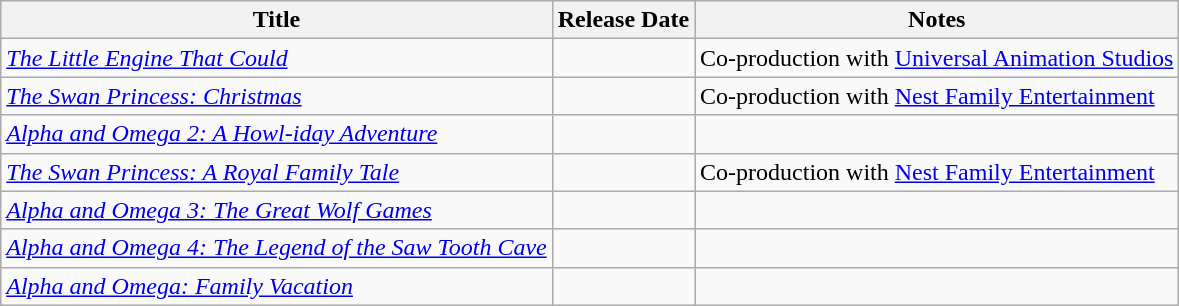<table class="wikitable sortable">
<tr>
<th>Title</th>
<th>Release Date</th>
<th>Notes</th>
</tr>
<tr>
<td><em><a href='#'>The Little Engine That Could</a></em></td>
<td></td>
<td>Co-production with <a href='#'>Universal Animation Studios</a></td>
</tr>
<tr>
<td><em><a href='#'>The Swan Princess: Christmas</a></em></td>
<td></td>
<td>Co-production with <a href='#'>Nest Family Entertainment</a></td>
</tr>
<tr>
<td><em><a href='#'>Alpha and Omega 2: A Howl-iday Adventure</a></em></td>
<td></td>
<td></td>
</tr>
<tr>
<td><em><a href='#'>The Swan Princess: A Royal Family Tale</a></em></td>
<td></td>
<td>Co-production with <a href='#'>Nest Family Entertainment</a></td>
</tr>
<tr>
<td><em><a href='#'>Alpha and Omega 3: The Great Wolf Games</a></em></td>
<td></td>
<td></td>
</tr>
<tr>
<td><em><a href='#'>Alpha and Omega 4: The Legend of the Saw Tooth Cave</a></em></td>
<td></td>
<td></td>
</tr>
<tr>
<td><em><a href='#'>Alpha and Omega: Family Vacation</a></em></td>
<td></td>
<td></td>
</tr>
</table>
